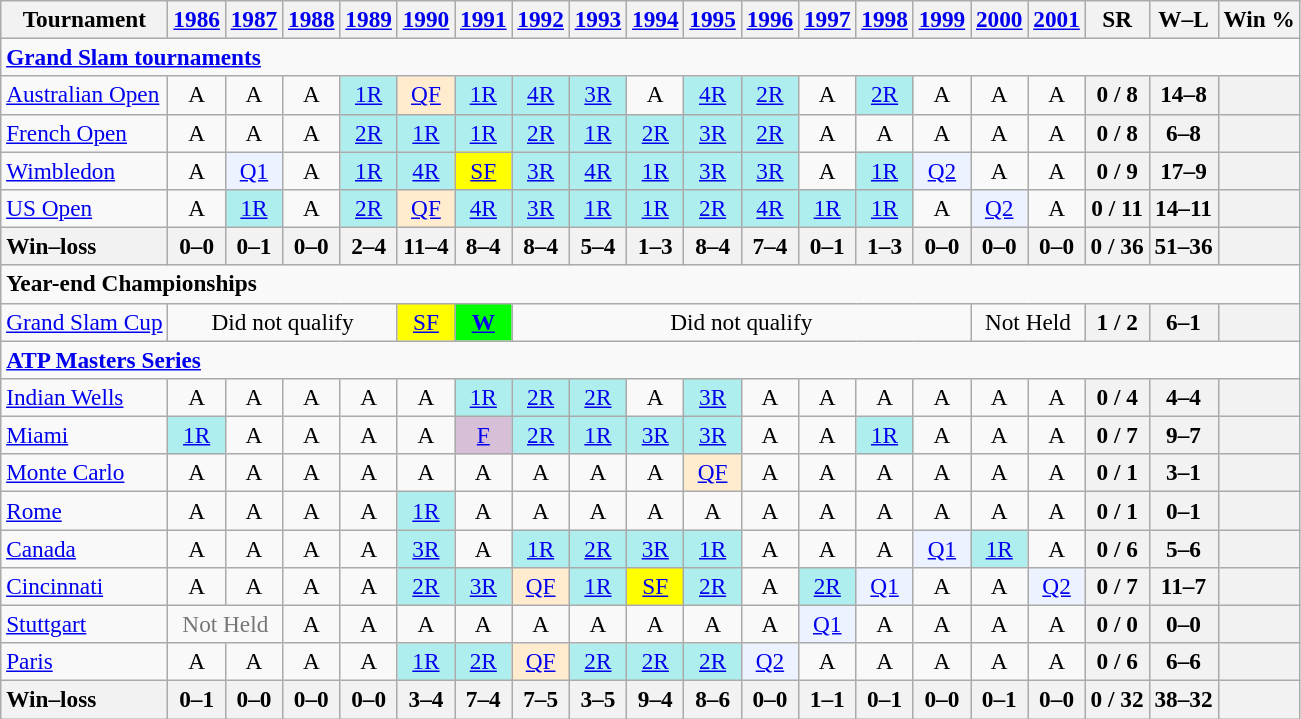<table class=wikitable style=text-align:center;font-size:97%>
<tr>
<th>Tournament</th>
<th><a href='#'>1986</a></th>
<th><a href='#'>1987</a></th>
<th><a href='#'>1988</a></th>
<th><a href='#'>1989</a></th>
<th><a href='#'>1990</a></th>
<th><a href='#'>1991</a></th>
<th><a href='#'>1992</a></th>
<th><a href='#'>1993</a></th>
<th><a href='#'>1994</a></th>
<th><a href='#'>1995</a></th>
<th><a href='#'>1996</a></th>
<th><a href='#'>1997</a></th>
<th><a href='#'>1998</a></th>
<th><a href='#'>1999</a></th>
<th><a href='#'>2000</a></th>
<th><a href='#'>2001</a></th>
<th>SR</th>
<th>W–L</th>
<th>Win %</th>
</tr>
<tr>
<td colspan=23 align=left><strong><a href='#'>Grand Slam tournaments</a></strong></td>
</tr>
<tr>
<td align=left><a href='#'>Australian Open</a></td>
<td>A</td>
<td>A</td>
<td>A</td>
<td bgcolor=afeeee><a href='#'>1R</a></td>
<td bgcolor=ffebcd><a href='#'>QF</a></td>
<td bgcolor=afeeee><a href='#'>1R</a></td>
<td bgcolor=afeeee><a href='#'>4R</a></td>
<td bgcolor=afeeee><a href='#'>3R</a></td>
<td>A</td>
<td bgcolor=afeeee><a href='#'>4R</a></td>
<td bgcolor=afeeee><a href='#'>2R</a></td>
<td>A</td>
<td bgcolor=afeeee><a href='#'>2R</a></td>
<td>A</td>
<td>A</td>
<td>A</td>
<th>0 / 8</th>
<th>14–8</th>
<th></th>
</tr>
<tr>
<td align=left><a href='#'>French Open</a></td>
<td>A</td>
<td>A</td>
<td>A</td>
<td bgcolor=afeeee><a href='#'>2R</a></td>
<td bgcolor=afeeee><a href='#'>1R</a></td>
<td bgcolor=afeeee><a href='#'>1R</a></td>
<td bgcolor=afeeee><a href='#'>2R</a></td>
<td bgcolor=afeeee><a href='#'>1R</a></td>
<td bgcolor=afeeee><a href='#'>2R</a></td>
<td bgcolor=afeeee><a href='#'>3R</a></td>
<td bgcolor=afeeee><a href='#'>2R</a></td>
<td>A</td>
<td>A</td>
<td>A</td>
<td>A</td>
<td>A</td>
<th>0 / 8</th>
<th>6–8</th>
<th></th>
</tr>
<tr>
<td align=left><a href='#'>Wimbledon</a></td>
<td>A</td>
<td bgcolor=ecf2ff><a href='#'>Q1</a></td>
<td>A</td>
<td bgcolor=afeeee><a href='#'>1R</a></td>
<td bgcolor=afeeee><a href='#'>4R</a></td>
<td bgcolor=yellow><a href='#'>SF</a></td>
<td bgcolor=afeeee><a href='#'>3R</a></td>
<td bgcolor=afeeee><a href='#'>4R</a></td>
<td bgcolor=afeeee><a href='#'>1R</a></td>
<td bgcolor=afeeee><a href='#'>3R</a></td>
<td bgcolor=afeeee><a href='#'>3R</a></td>
<td>A</td>
<td bgcolor=afeeee><a href='#'>1R</a></td>
<td bgcolor=ecf2ff><a href='#'>Q2</a></td>
<td>A</td>
<td>A</td>
<th>0 / 9</th>
<th>17–9</th>
<th></th>
</tr>
<tr>
<td align=left><a href='#'>US Open</a></td>
<td>A</td>
<td bgcolor=afeeee><a href='#'>1R</a></td>
<td>A</td>
<td bgcolor=afeeee><a href='#'>2R</a></td>
<td bgcolor=ffebcd><a href='#'>QF</a></td>
<td bgcolor=afeeee><a href='#'>4R</a></td>
<td bgcolor=afeeee><a href='#'>3R</a></td>
<td bgcolor=afeeee><a href='#'>1R</a></td>
<td bgcolor=afeeee><a href='#'>1R</a></td>
<td bgcolor=afeeee><a href='#'>2R</a></td>
<td bgcolor=afeeee><a href='#'>4R</a></td>
<td bgcolor=afeeee><a href='#'>1R</a></td>
<td bgcolor=afeeee><a href='#'>1R</a></td>
<td>A</td>
<td bgcolor=ecf2ff><a href='#'>Q2</a></td>
<td>A</td>
<th>0 / 11</th>
<th>14–11</th>
<th></th>
</tr>
<tr>
<th style=text-align:left>Win–loss</th>
<th>0–0</th>
<th>0–1</th>
<th>0–0</th>
<th>2–4</th>
<th>11–4</th>
<th>8–4</th>
<th>8–4</th>
<th>5–4</th>
<th>1–3</th>
<th>8–4</th>
<th>7–4</th>
<th>0–1</th>
<th>1–3</th>
<th>0–0</th>
<th>0–0</th>
<th>0–0</th>
<th>0 / 36</th>
<th>51–36</th>
<th></th>
</tr>
<tr>
<td colspan=23 align=left><strong>Year-end Championships</strong></td>
</tr>
<tr>
<td align=left><a href='#'>Grand Slam Cup</a></td>
<td colspan="4" align="center">Did not qualify</td>
<td bgcolor=yellow><a href='#'>SF</a></td>
<td bgcolor=lime><a href='#'><strong>W</strong></a></td>
<td colspan="8" align="center">Did not qualify</td>
<td colspan="2" align="center">Not Held</td>
<th>1 / 2</th>
<th>6–1</th>
<th></th>
</tr>
<tr>
<td colspan=23 align=left><strong><a href='#'>ATP Masters Series</a></strong></td>
</tr>
<tr>
<td align=left><a href='#'>Indian Wells</a></td>
<td>A</td>
<td>A</td>
<td>A</td>
<td>A</td>
<td>A</td>
<td bgcolor=afeeee><a href='#'>1R</a></td>
<td bgcolor=afeeee><a href='#'>2R</a></td>
<td bgcolor=afeeee><a href='#'>2R</a></td>
<td>A</td>
<td bgcolor=afeeee><a href='#'>3R</a></td>
<td>A</td>
<td>A</td>
<td>A</td>
<td>A</td>
<td>A</td>
<td>A</td>
<th>0 / 4</th>
<th>4–4</th>
<th></th>
</tr>
<tr>
<td align=left><a href='#'>Miami</a></td>
<td bgcolor=afeeee><a href='#'>1R</a></td>
<td>A</td>
<td>A</td>
<td>A</td>
<td>A</td>
<td bgcolor=thistle><a href='#'>F</a></td>
<td bgcolor=afeeee><a href='#'>2R</a></td>
<td bgcolor=afeeee><a href='#'>1R</a></td>
<td bgcolor=afeeee><a href='#'>3R</a></td>
<td bgcolor=afeeee><a href='#'>3R</a></td>
<td>A</td>
<td>A</td>
<td bgcolor=afeeee><a href='#'>1R</a></td>
<td>A</td>
<td>A</td>
<td>A</td>
<th>0 / 7</th>
<th>9–7</th>
<th></th>
</tr>
<tr>
<td align=left><a href='#'>Monte Carlo</a></td>
<td>A</td>
<td>A</td>
<td>A</td>
<td>A</td>
<td>A</td>
<td>A</td>
<td>A</td>
<td>A</td>
<td>A</td>
<td bgcolor=ffebcd><a href='#'>QF</a></td>
<td>A</td>
<td>A</td>
<td>A</td>
<td>A</td>
<td>A</td>
<td>A</td>
<th>0 / 1</th>
<th>3–1</th>
<th></th>
</tr>
<tr>
<td align=left><a href='#'>Rome</a></td>
<td>A</td>
<td>A</td>
<td>A</td>
<td>A</td>
<td bgcolor=afeeee><a href='#'>1R</a></td>
<td>A</td>
<td>A</td>
<td>A</td>
<td>A</td>
<td>A</td>
<td>A</td>
<td>A</td>
<td>A</td>
<td>A</td>
<td>A</td>
<td>A</td>
<th>0 / 1</th>
<th>0–1</th>
<th></th>
</tr>
<tr>
<td align=left><a href='#'>Canada</a></td>
<td>A</td>
<td>A</td>
<td>A</td>
<td>A</td>
<td bgcolor=afeeee><a href='#'>3R</a></td>
<td>A</td>
<td bgcolor=afeeee><a href='#'>1R</a></td>
<td bgcolor=afeeee><a href='#'>2R</a></td>
<td bgcolor=afeeee><a href='#'>3R</a></td>
<td bgcolor=afeeee><a href='#'>1R</a></td>
<td>A</td>
<td>A</td>
<td>A</td>
<td bgcolor=ecf2ff><a href='#'>Q1</a></td>
<td bgcolor=afeeee><a href='#'>1R</a></td>
<td>A</td>
<th>0 / 6</th>
<th>5–6</th>
<th></th>
</tr>
<tr>
<td align=left><a href='#'>Cincinnati</a></td>
<td>A</td>
<td>A</td>
<td>A</td>
<td>A</td>
<td bgcolor=afeeee><a href='#'>2R</a></td>
<td bgcolor=afeeee><a href='#'>3R</a></td>
<td bgcolor=ffebcd><a href='#'>QF</a></td>
<td bgcolor=afeeee><a href='#'>1R</a></td>
<td bgcolor=yellow><a href='#'>SF</a></td>
<td bgcolor=afeeee><a href='#'>2R</a></td>
<td>A</td>
<td bgcolor=afeeee><a href='#'>2R</a></td>
<td bgcolor=ecf2ff><a href='#'>Q1</a></td>
<td>A</td>
<td>A</td>
<td bgcolor=ecf2ff><a href='#'>Q2</a></td>
<th>0 / 7</th>
<th>11–7</th>
<th></th>
</tr>
<tr>
<td align=left><a href='#'>Stuttgart</a></td>
<td style=color:#767676 colspan=2>Not Held</td>
<td>A</td>
<td>A</td>
<td>A</td>
<td>A</td>
<td>A</td>
<td>A</td>
<td>A</td>
<td>A</td>
<td>A</td>
<td bgcolor=ecf2ff><a href='#'>Q1</a></td>
<td>A</td>
<td>A</td>
<td>A</td>
<td>A</td>
<th>0 / 0</th>
<th>0–0</th>
<th></th>
</tr>
<tr>
<td align=left><a href='#'>Paris</a></td>
<td>A</td>
<td>A</td>
<td>A</td>
<td>A</td>
<td bgcolor=afeeee><a href='#'>1R</a></td>
<td bgcolor=afeeee><a href='#'>2R</a></td>
<td bgcolor=ffebcd><a href='#'>QF</a></td>
<td bgcolor=afeeee><a href='#'>2R</a></td>
<td bgcolor=afeeee><a href='#'>2R</a></td>
<td bgcolor=afeeee><a href='#'>2R</a></td>
<td bgcolor=ecf2ff><a href='#'>Q2</a></td>
<td>A</td>
<td>A</td>
<td>A</td>
<td>A</td>
<td>A</td>
<th>0 / 6</th>
<th>6–6</th>
<th></th>
</tr>
<tr>
<th style=text-align:left>Win–loss</th>
<th>0–1</th>
<th>0–0</th>
<th>0–0</th>
<th>0–0</th>
<th>3–4</th>
<th>7–4</th>
<th>7–5</th>
<th>3–5</th>
<th>9–4</th>
<th>8–6</th>
<th>0–0</th>
<th>1–1</th>
<th>0–1</th>
<th>0–0</th>
<th>0–1</th>
<th>0–0</th>
<th>0 / 32</th>
<th>38–32</th>
<th></th>
</tr>
</table>
